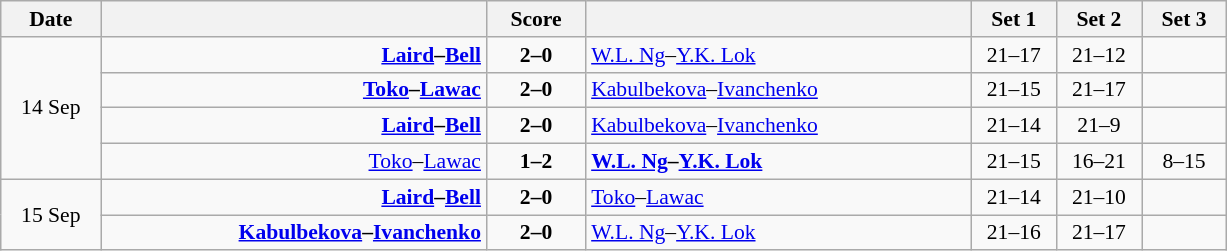<table class="wikitable" style="text-align: center; font-size:90% ">
<tr>
<th width="60">Date</th>
<th align="right" width="250"></th>
<th width="60">Score</th>
<th align="left" width="250"></th>
<th width="50">Set 1</th>
<th width="50">Set 2</th>
<th width="50">Set 3</th>
</tr>
<tr>
<td rowspan=4>14 Sep</td>
<td align=right><strong><a href='#'>Laird</a>–<a href='#'>Bell</a> </strong></td>
<td align=center><strong>2–0</strong></td>
<td align=left> <a href='#'>W.L. Ng</a>–<a href='#'>Y.K. Lok</a></td>
<td>21–17</td>
<td>21–12</td>
<td></td>
</tr>
<tr>
<td align=right><strong><a href='#'>Toko</a>–<a href='#'>Lawac</a> </strong></td>
<td align=center><strong>2–0</strong></td>
<td align=left> <a href='#'>Kabulbekova</a>–<a href='#'>Ivanchenko</a></td>
<td>21–15</td>
<td>21–17</td>
<td></td>
</tr>
<tr>
<td align=right><strong><a href='#'>Laird</a>–<a href='#'>Bell</a> </strong></td>
<td align=center><strong>2–0</strong></td>
<td align=left> <a href='#'>Kabulbekova</a>–<a href='#'>Ivanchenko</a></td>
<td>21–14</td>
<td>21–9</td>
<td></td>
</tr>
<tr>
<td align=right><a href='#'>Toko</a>–<a href='#'>Lawac</a> </td>
<td align=center><strong>1–2</strong></td>
<td align=left><strong> <a href='#'>W.L. Ng</a>–<a href='#'>Y.K. Lok</a></strong></td>
<td>21–15</td>
<td>16–21</td>
<td>8–15</td>
</tr>
<tr>
<td rowspan=2>15 Sep</td>
<td align=right><strong><a href='#'>Laird</a>–<a href='#'>Bell</a> </strong></td>
<td align=center><strong>2–0</strong></td>
<td align=left> <a href='#'>Toko</a>–<a href='#'>Lawac</a></td>
<td>21–14</td>
<td>21–10</td>
<td></td>
</tr>
<tr>
<td align=right><strong><a href='#'>Kabulbekova</a>–<a href='#'>Ivanchenko</a> </strong></td>
<td align=center><strong>2–0</strong></td>
<td align=left> <a href='#'>W.L. Ng</a>–<a href='#'>Y.K. Lok</a></td>
<td>21–16</td>
<td>21–17</td>
<td></td>
</tr>
</table>
